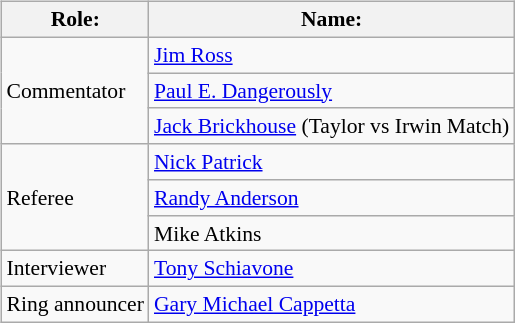<table class=wikitable style="font-size:90%; margin: 0.5em 0 0.5em 1em; float: right; clear: right;">
<tr>
<th>Role:</th>
<th>Name:</th>
</tr>
<tr>
<td rowspan=3>Commentator</td>
<td><a href='#'>Jim Ross</a></td>
</tr>
<tr>
<td><a href='#'>Paul E. Dangerously</a></td>
</tr>
<tr>
<td><a href='#'>Jack Brickhouse</a> (Taylor vs Irwin Match)</td>
</tr>
<tr>
<td rowspan=3>Referee</td>
<td><a href='#'>Nick Patrick</a></td>
</tr>
<tr>
<td><a href='#'>Randy Anderson</a></td>
</tr>
<tr>
<td>Mike Atkins</td>
</tr>
<tr>
<td rowspan=1>Interviewer</td>
<td><a href='#'>Tony Schiavone</a></td>
</tr>
<tr>
<td rowspan=1>Ring announcer</td>
<td><a href='#'>Gary Michael Cappetta</a></td>
</tr>
</table>
